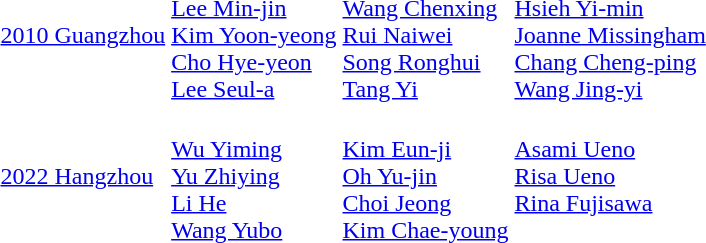<table>
<tr>
<td><a href='#'>2010 Guangzhou</a></td>
<td><br><a href='#'>Lee Min-jin</a><br><a href='#'>Kim Yoon-yeong</a><br><a href='#'>Cho Hye-yeon</a><br><a href='#'>Lee Seul-a</a></td>
<td><br><a href='#'>Wang Chenxing</a><br><a href='#'>Rui Naiwei</a><br><a href='#'>Song Ronghui</a><br><a href='#'>Tang Yi</a></td>
<td><br><a href='#'>Hsieh Yi-min</a><br><a href='#'>Joanne Missingham</a><br><a href='#'>Chang Cheng-ping</a><br><a href='#'>Wang Jing-yi</a></td>
</tr>
<tr>
<td><a href='#'>2022 Hangzhou</a></td>
<td><br><a href='#'>Wu Yiming</a><br><a href='#'>Yu Zhiying</a><br><a href='#'>Li He</a><br><a href='#'>Wang Yubo</a></td>
<td><br><a href='#'>Kim Eun-ji</a><br><a href='#'>Oh Yu-jin</a><br><a href='#'>Choi Jeong</a><br><a href='#'>Kim Chae-young</a></td>
<td valign=top><br><a href='#'>Asami Ueno</a><br><a href='#'>Risa Ueno</a><br><a href='#'>Rina Fujisawa</a></td>
</tr>
</table>
